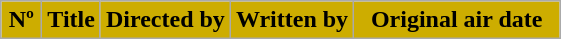<table class=wikitable style="background:#FFFFFF">
<tr>
<th style="background:#CDAD00; width:20px">Nº</th>
<th style="background:#CDAD00">Title</th>
<th style="background:#CDAD00">Directed by</th>
<th style="background:#CDAD00">Written by</th>
<th style="background:#CDAD00; width:130px">Original air date<br>
































</th>
</tr>
</table>
